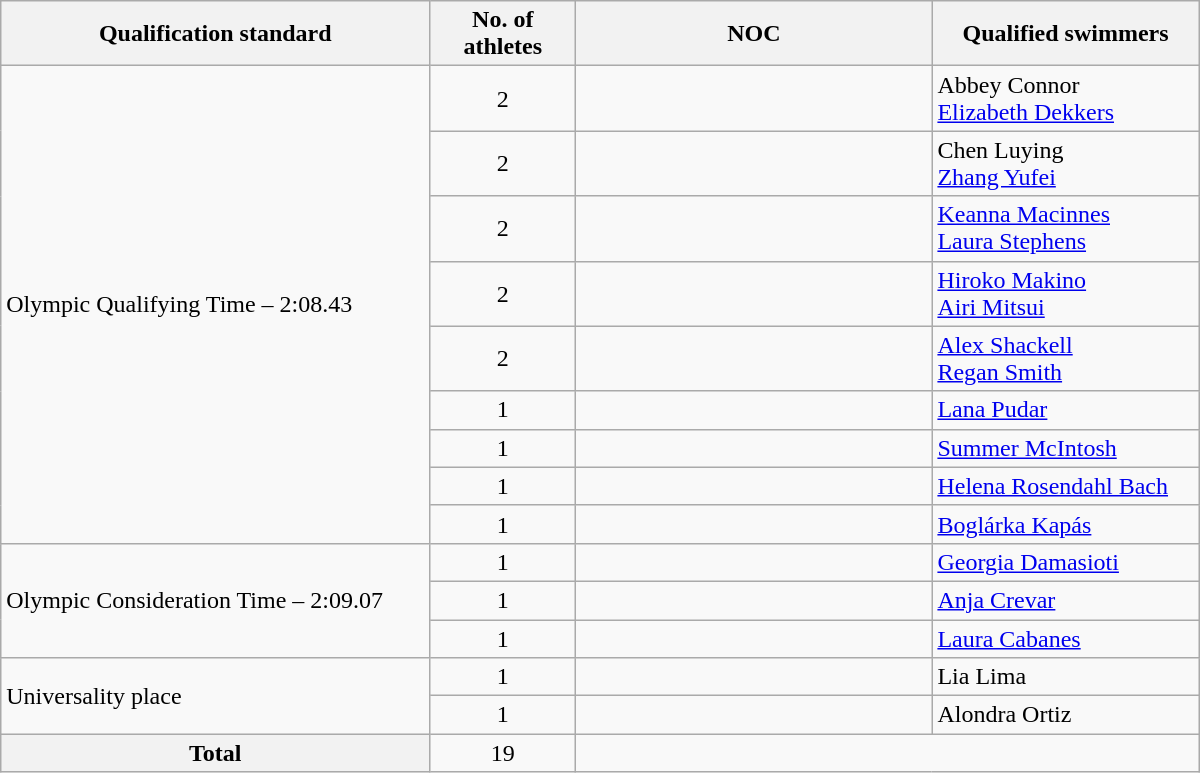<table class=wikitable style="text-align:left" width=800>
<tr>
<th scope="col">Qualification standard</th>
<th scope="col" width =90>No. of athletes</th>
<th scope="col" width =230>NOC</th>
<th scope="col">Qualified swimmers</th>
</tr>
<tr>
<td rowspan=9>Olympic Qualifying Time – 2:08.43</td>
<td align=center>2</td>
<td></td>
<td>Abbey Connor<br><a href='#'>Elizabeth Dekkers</a></td>
</tr>
<tr>
<td align=center>2</td>
<td></td>
<td>Chen Luying<br><a href='#'>Zhang Yufei</a></td>
</tr>
<tr>
<td align=center>2</td>
<td></td>
<td><a href='#'>Keanna Macinnes</a><br><a href='#'>Laura Stephens</a></td>
</tr>
<tr>
<td align=center>2</td>
<td></td>
<td><a href='#'>Hiroko Makino</a><br><a href='#'>Airi Mitsui</a></td>
</tr>
<tr>
<td align=center>2</td>
<td></td>
<td><a href='#'>Alex Shackell</a><br><a href='#'>Regan Smith</a></td>
</tr>
<tr>
<td align=center>1</td>
<td></td>
<td><a href='#'>Lana Pudar</a></td>
</tr>
<tr>
<td align=center>1</td>
<td></td>
<td><a href='#'>Summer McIntosh</a></td>
</tr>
<tr>
<td align=center>1</td>
<td></td>
<td><a href='#'>Helena Rosendahl Bach</a></td>
</tr>
<tr>
<td align=center>1</td>
<td></td>
<td><a href='#'>Boglárka Kapás</a></td>
</tr>
<tr>
<td rowspan=3>Olympic Consideration Time – 2:09.07</td>
<td align=center>1</td>
<td></td>
<td><a href='#'>Georgia Damasioti</a></td>
</tr>
<tr>
<td align=center>1</td>
<td></td>
<td><a href='#'>Anja Crevar</a></td>
</tr>
<tr>
<td align=center>1</td>
<td></td>
<td><a href='#'>Laura Cabanes</a></td>
</tr>
<tr>
<td rowspan=2>Universality place</td>
<td align=center>1</td>
<td></td>
<td>Lia Lima</td>
</tr>
<tr>
<td align=center>1</td>
<td></td>
<td>Alondra Ortiz</td>
</tr>
<tr>
<th scope="row">Total</th>
<td align=center>19</td>
<td colspan=2></td>
</tr>
</table>
